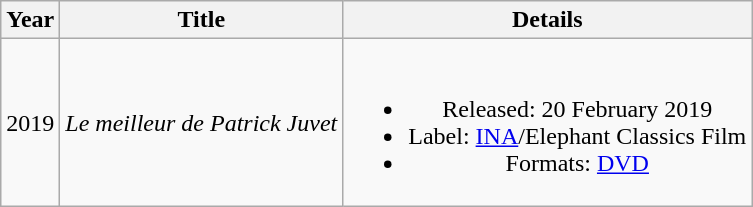<table class="wikitable" style="text-align:center">
<tr>
<th>Year</th>
<th>Title</th>
<th>Details</th>
</tr>
<tr>
<td>2019</td>
<td align="left"><em>Le meilleur de Patrick Juvet</em></td>
<td><br><ul><li>Released: 20 February 2019</li><li>Label: <a href='#'>INA</a>/Elephant Classics Film</li><li>Formats: <a href='#'>DVD</a></li></ul></td>
</tr>
</table>
